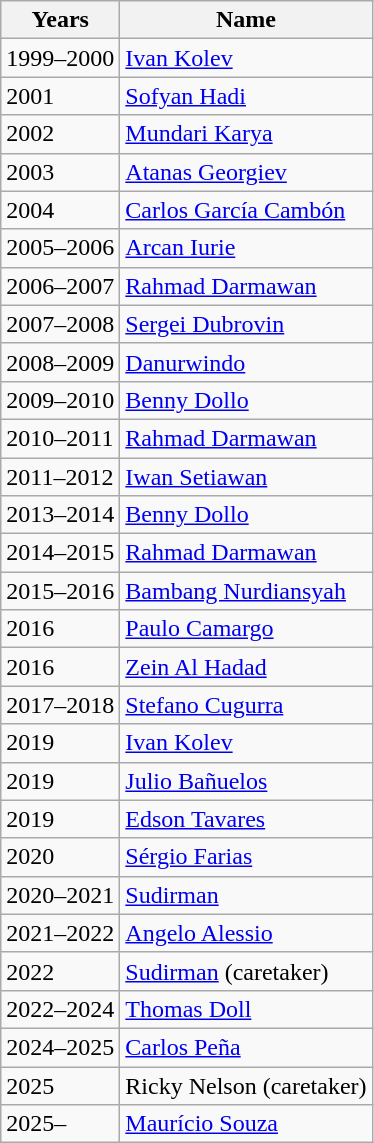<table class="wikitable">
<tr>
<th>Years</th>
<th>Name</th>
</tr>
<tr>
<td>1999–2000</td>
<td> <a href='#'>Ivan Kolev</a></td>
</tr>
<tr>
<td>2001</td>
<td> <a href='#'>Sofyan Hadi</a></td>
</tr>
<tr>
<td>2002</td>
<td> <a href='#'>Mundari Karya</a></td>
</tr>
<tr>
<td>2003</td>
<td> <a href='#'>Atanas Georgiev</a></td>
</tr>
<tr>
<td>2004</td>
<td> <a href='#'>Carlos García Cambón</a></td>
</tr>
<tr>
<td>2005–2006</td>
<td>  <a href='#'>Arcan Iurie</a></td>
</tr>
<tr>
<td>2006–2007</td>
<td> <a href='#'>Rahmad Darmawan</a></td>
</tr>
<tr>
<td>2007–2008</td>
<td> <a href='#'>Sergei Dubrovin</a></td>
</tr>
<tr>
<td>2008–2009</td>
<td> <a href='#'>Danurwindo</a></td>
</tr>
<tr>
<td>2009–2010</td>
<td> <a href='#'>Benny Dollo</a></td>
</tr>
<tr>
<td>2010–2011</td>
<td> <a href='#'>Rahmad Darmawan</a></td>
</tr>
<tr>
<td>2011–2012</td>
<td> <a href='#'>Iwan Setiawan</a></td>
</tr>
<tr>
<td>2013–2014</td>
<td> <a href='#'>Benny Dollo</a></td>
</tr>
<tr>
<td>2014–2015</td>
<td> <a href='#'>Rahmad Darmawan</a></td>
</tr>
<tr>
<td>2015–2016</td>
<td> <a href='#'>Bambang Nurdiansyah</a></td>
</tr>
<tr>
<td>2016</td>
<td> <a href='#'>Paulo Camargo</a></td>
</tr>
<tr>
<td>2016</td>
<td> <a href='#'>Zein Al Hadad</a></td>
</tr>
<tr>
<td>2017–2018</td>
<td> <a href='#'>Stefano Cugurra</a></td>
</tr>
<tr>
<td>2019</td>
<td> <a href='#'>Ivan Kolev</a></td>
</tr>
<tr>
<td>2019</td>
<td> <a href='#'>Julio Bañuelos</a></td>
</tr>
<tr>
<td>2019</td>
<td> <a href='#'>Edson Tavares</a></td>
</tr>
<tr>
<td>2020</td>
<td> <a href='#'>Sérgio Farias</a></td>
</tr>
<tr>
<td>2020–2021</td>
<td> <a href='#'>Sudirman</a></td>
</tr>
<tr>
<td>2021–2022</td>
<td> <a href='#'>Angelo Alessio</a></td>
</tr>
<tr>
<td>2022</td>
<td> <a href='#'>Sudirman</a> (caretaker)</td>
</tr>
<tr>
<td>2022–2024</td>
<td> <a href='#'>Thomas Doll</a></td>
</tr>
<tr>
<td>2024–2025</td>
<td> <a href='#'>Carlos Peña</a></td>
</tr>
<tr>
<td>2025</td>
<td> Ricky Nelson (caretaker)</td>
</tr>
<tr>
<td>2025–</td>
<td> <a href='#'>Maurício Souza</a></td>
</tr>
</table>
